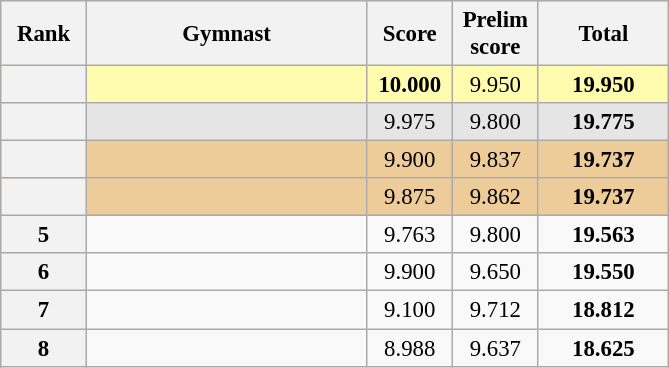<table class="wikitable sortable" style="text-align:center; font-size:95%">
<tr>
<th scope="col" style="width:50px;">Rank</th>
<th scope="col" style="width:180px;">Gymnast</th>
<th scope="col" style="width:50px;">Score</th>
<th scope="col" style="width:50px;">Prelim score</th>
<th scope="col" style="width:80px;">Total</th>
</tr>
<tr style="background:#fffcaf;">
<th scope=row style="text-align:center"></th>
<td style="text-align:left;"></td>
<td><strong>10.000</strong></td>
<td>9.950</td>
<td><strong>19.950</strong></td>
</tr>
<tr style="background:#e5e5e5;">
<th scope=row style="text-align:center"></th>
<td style="text-align:left;"></td>
<td>9.975</td>
<td>9.800</td>
<td><strong>19.775</strong></td>
</tr>
<tr style="background:#ec9;">
<th scope="row" style="text-align:center"></th>
<td style="text-align:left;"></td>
<td>9.900</td>
<td>9.837</td>
<td><strong>19.737</strong></td>
</tr>
<tr style="background:#ec9;">
<th scope=row style="text-align:center"></th>
<td style="text-align:left;"></td>
<td>9.875</td>
<td>9.862</td>
<td><strong>19.737</strong></td>
</tr>
<tr>
<th scope=row style="text-align:center">5</th>
<td style="text-align:left;"></td>
<td>9.763</td>
<td>9.800</td>
<td><strong>19.563</strong></td>
</tr>
<tr>
<th scope=row style="text-align:center">6</th>
<td style="text-align:left;"></td>
<td>9.900</td>
<td>9.650</td>
<td><strong>19.550</strong></td>
</tr>
<tr>
<th scope=row style="text-align:center">7</th>
<td style="text-align:left;"></td>
<td>9.100</td>
<td>9.712</td>
<td><strong>18.812</strong></td>
</tr>
<tr>
<th scope=row style="text-align:center">8</th>
<td style="text-align:left;"></td>
<td>8.988</td>
<td>9.637</td>
<td><strong>18.625</strong></td>
</tr>
</table>
